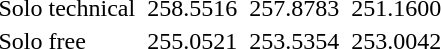<table>
<tr valign="top">
<td>Solo technical</td>
<td></td>
<td>258.5516</td>
<td></td>
<td>257.8783</td>
<td></td>
<td>251.1600</td>
</tr>
<tr valign="top">
<td>Solo free</td>
<td></td>
<td>255.0521</td>
<td></td>
<td>253.5354</td>
<td></td>
<td>253.0042</td>
</tr>
</table>
